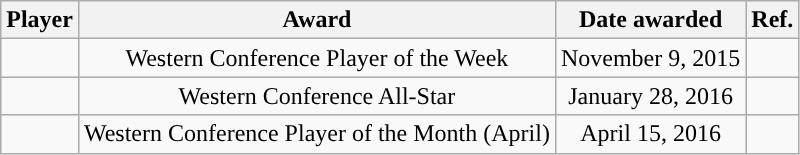<table class="wikitable sortable sortable" style="text-align: center">
<tr>
<th>Player</th>
<th>Award</th>
<th>Date awarded</th>
<th>Ref.</th>
</tr>
<tr>
<td></td>
<td>Western Conference Player of the Week</td>
<td>November 9, 2015</td>
<td></td>
</tr>
<tr>
<td></td>
<td>Western Conference All-Star</td>
<td>January 28, 2016</td>
<td></td>
</tr>
<tr>
<td></td>
<td>Western Conference Player of the Month (April)</td>
<td>April 15, 2016</td>
<td></td>
</tr>
</table>
